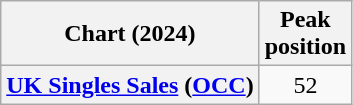<table class="wikitable plainrowheaders" style="text-align:center">
<tr>
<th scope="col">Chart (2024)</th>
<th scope="col">Peak<br>position</th>
</tr>
<tr>
<th scope="row"><a href='#'>UK Singles Sales</a> (<a href='#'>OCC</a>)</th>
<td>52</td>
</tr>
</table>
